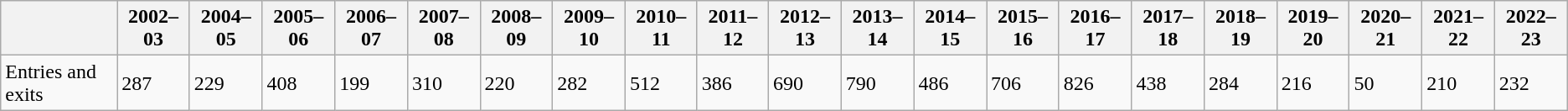<table class="wikitable">
<tr>
<th></th>
<th>2002–03</th>
<th>2004–05</th>
<th>2005–06</th>
<th>2006–07</th>
<th>2007–08</th>
<th>2008–09</th>
<th>2009–10</th>
<th>2010–11</th>
<th>2011–12</th>
<th>2012–13</th>
<th>2013–14</th>
<th>2014–15</th>
<th>2015–16</th>
<th>2016–17</th>
<th>2017–18</th>
<th>2018–19</th>
<th>2019–20</th>
<th>2020–21</th>
<th>2021–22</th>
<th>2022–23</th>
</tr>
<tr>
<td>Entries and exits</td>
<td>287</td>
<td>229</td>
<td>408</td>
<td>199</td>
<td>310</td>
<td>220</td>
<td>282</td>
<td>512</td>
<td>386</td>
<td>690</td>
<td>790</td>
<td>486</td>
<td>706</td>
<td>826</td>
<td>438</td>
<td>284</td>
<td>216</td>
<td>50</td>
<td>210</td>
<td>232</td>
</tr>
</table>
